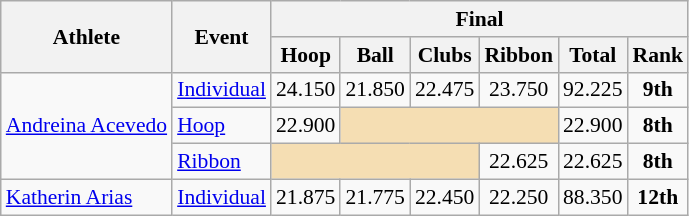<table class="wikitable" style="font-size:90%">
<tr>
<th rowspan="2">Athlete</th>
<th rowspan="2">Event</th>
<th colspan="6">Final</th>
</tr>
<tr>
<th>Hoop</th>
<th>Ball</th>
<th>Clubs</th>
<th>Ribbon</th>
<th>Total</th>
<th>Rank</th>
</tr>
<tr>
<td rowspan=3><a href='#'>Andreina Acevedo</a></td>
<td><a href='#'>Individual</a></td>
<td align=center>24.150</td>
<td align=center>21.850</td>
<td align=center>22.475</td>
<td align=center>23.750</td>
<td align=center>92.225</td>
<td align=center><strong>9th</strong></td>
</tr>
<tr>
<td><a href='#'>Hoop</a></td>
<td align=center>22.900</td>
<td colspan="3" style="background:wheat;"></td>
<td align=center>22.900</td>
<td align=center><strong>8th</strong></td>
</tr>
<tr>
<td><a href='#'>Ribbon</a></td>
<td colspan="3" style="background:wheat;"></td>
<td align=center>22.625</td>
<td align=center>22.625</td>
<td align=center><strong>8th</strong></td>
</tr>
<tr>
<td><a href='#'>Katherin Arias</a></td>
<td><a href='#'>Individual</a></td>
<td align=center>21.875</td>
<td align=center>21.775</td>
<td align=center>22.450</td>
<td align=center>22.250</td>
<td align=center>88.350</td>
<td align=center><strong>12th</strong></td>
</tr>
</table>
